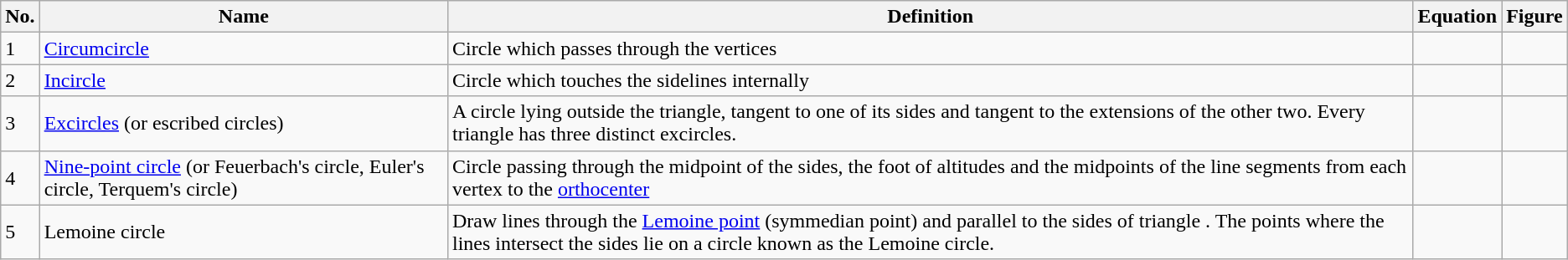<table class="wikitable">
<tr>
<th>No.</th>
<th>Name</th>
<th>Definition</th>
<th>Equation</th>
<th>Figure</th>
</tr>
<tr>
<td>1</td>
<td><a href='#'>Circumcircle</a></td>
<td>Circle which passes through the vertices</td>
<td style="text-align: center;"></td>
<td></td>
</tr>
<tr>
<td>2</td>
<td><a href='#'>Incircle</a></td>
<td>Circle which touches the sidelines internally</td>
<td style="text-align: center;"></td>
<td></td>
</tr>
<tr>
<td>3</td>
<td><a href='#'>Excircles</a> (or escribed circles)</td>
<td>A circle lying outside the triangle, tangent to one of its sides and tangent to the extensions of the other two. Every triangle has three distinct excircles.</td>
<td style="text-align: center;"></td>
<td><br></td>
</tr>
<tr>
<td>4</td>
<td><a href='#'>Nine-point circle</a> (or Feuerbach's circle, Euler's circle, Terquem's circle)</td>
<td>Circle passing through the midpoint of the sides, the foot of altitudes and the midpoints of the line segments from each vertex to the <a href='#'>orthocenter</a></td>
<td style="text-align: center;"></td>
<td></td>
</tr>
<tr>
<td>5</td>
<td>Lemoine circle</td>
<td>Draw lines through the <a href='#'>Lemoine point</a> (symmedian point)  and parallel to the sides of triangle . The points where the lines intersect the sides  lie on a circle known as the Lemoine circle.</td>
<td></td>
<td></td>
</tr>
</table>
